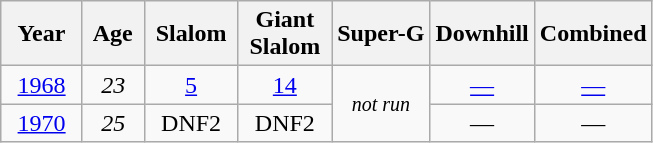<table class=wikitable style="text-align:center">
<tr>
<th>  Year  </th>
<th> Age </th>
<th> Slalom </th>
<th>Giant<br> Slalom </th>
<th>Super-G</th>
<th>Downhill</th>
<th>Combined</th>
</tr>
<tr>
<td><a href='#'>1968</a></td>
<td><em>23</em></td>
<td><a href='#'>5</a></td>
<td><a href='#'>14</a></td>
<td rowspan=2><small><em>not run</em></small></td>
<td><a href='#'>—</a></td>
<td><a href='#'>—</a></td>
</tr>
<tr>
<td><a href='#'>1970</a></td>
<td><em>25</em></td>
<td>DNF2</td>
<td>DNF2</td>
<td>—</td>
<td>—</td>
</tr>
</table>
